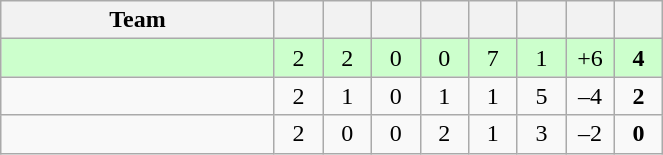<table class="wikitable" style="text-align: center;">
<tr>
<th width=175>Team</th>
<th width=25></th>
<th width=25></th>
<th width=25></th>
<th width=25></th>
<th width=25></th>
<th width=25></th>
<th width=25></th>
<th width=25></th>
</tr>
<tr bgcolor=ccffcc>
<td style="text-align:left;"><strong></strong></td>
<td>2</td>
<td>2</td>
<td>0</td>
<td>0</td>
<td>7</td>
<td>1</td>
<td>+6</td>
<td><strong>4</strong></td>
</tr>
<tr>
<td style="text-align:left;"></td>
<td>2</td>
<td>1</td>
<td>0</td>
<td>1</td>
<td>1</td>
<td>5</td>
<td>–4</td>
<td><strong>2</strong></td>
</tr>
<tr>
<td style="text-align:left;"></td>
<td>2</td>
<td>0</td>
<td>0</td>
<td>2</td>
<td>1</td>
<td>3</td>
<td>–2</td>
<td><strong>0</strong></td>
</tr>
</table>
